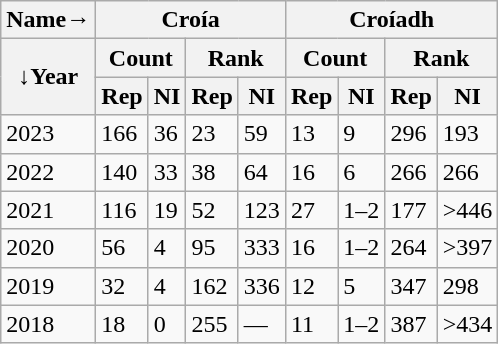<table class="wikitable sortable">
<tr>
<th>Name→</th>
<th colspan=4>Croía</th>
<th colspan=4>Croíadh</th>
</tr>
<tr>
<th rowspan=2 data-sort-type="number">↓Year</th>
<th colspan=2>Count</th>
<th colspan=2>Rank</th>
<th colspan=2>Count</th>
<th colspan=2>Rank</th>
</tr>
<tr>
<th data-sort-type="number">Rep</th>
<th data-sort-type="number">NI</th>
<th data-sort-type="number">Rep</th>
<th data-sort-type="number">NI</th>
<th data-sort-type="number">Rep</th>
<th data-sort-type="number">NI</th>
<th data-sort-type="number">Rep</th>
<th data-sort-type="number">NI</th>
</tr>
<tr>
<td>2023</td>
<td>166</td>
<td>36</td>
<td>23</td>
<td>59</td>
<td>13</td>
<td>9</td>
<td>296</td>
<td>193</td>
</tr>
<tr>
<td>2022</td>
<td>140</td>
<td>33</td>
<td>38</td>
<td>64</td>
<td>16</td>
<td>6</td>
<td>266</td>
<td>266</td>
</tr>
<tr>
<td>2021</td>
<td>116</td>
<td>19</td>
<td>52</td>
<td>123</td>
<td>27</td>
<td data-sort-value="1">1–2</td>
<td>177</td>
<td data-sort-value="447">>446</td>
</tr>
<tr>
<td>2020</td>
<td>56</td>
<td>4</td>
<td>95</td>
<td>333</td>
<td>16</td>
<td data-sort-value="1">1–2</td>
<td>264</td>
<td data-sort-value="398">>397</td>
</tr>
<tr>
<td>2019</td>
<td>32</td>
<td>4</td>
<td>162</td>
<td>336</td>
<td>12</td>
<td>5</td>
<td>347</td>
<td>298</td>
</tr>
<tr>
<td>2018</td>
<td>18</td>
<td>0</td>
<td>255</td>
<td data-sort-value="0">—</td>
<td>11</td>
<td data-sort-value="1">1–2</td>
<td>387</td>
<td data-sort-value="435">>434</td>
</tr>
</table>
